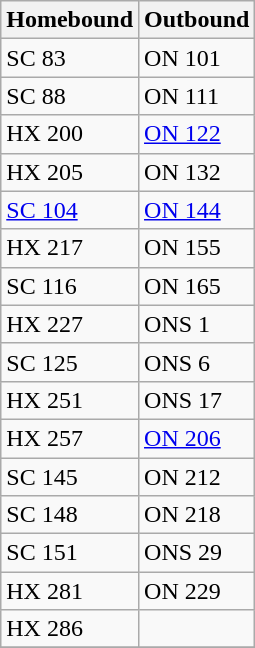<table class="wikitable" style="text-align:left">
<tr>
<th>Homebound</th>
<th>Outbound</th>
</tr>
<tr>
<td>SC 83</td>
<td>ON 101</td>
</tr>
<tr>
<td>SC 88</td>
<td>ON 111</td>
</tr>
<tr>
<td>HX 200</td>
<td><a href='#'>ON 122</a></td>
</tr>
<tr>
<td>HX 205</td>
<td>ON 132</td>
</tr>
<tr>
<td><a href='#'>SC 104</a></td>
<td><a href='#'>ON 144</a></td>
</tr>
<tr>
<td>HX 217</td>
<td>ON 155</td>
</tr>
<tr>
<td>SC 116</td>
<td>ON 165</td>
</tr>
<tr>
<td>HX 227</td>
<td>ONS 1</td>
</tr>
<tr>
<td>SC 125</td>
<td>ONS 6</td>
</tr>
<tr>
<td>HX 251</td>
<td>ONS 17</td>
</tr>
<tr>
<td>HX 257</td>
<td><a href='#'>ON 206</a></td>
</tr>
<tr>
<td>SC 145</td>
<td>ON 212</td>
</tr>
<tr>
<td>SC 148</td>
<td>ON 218</td>
</tr>
<tr>
<td>SC 151</td>
<td>ONS 29</td>
</tr>
<tr>
<td>HX 281</td>
<td>ON 229</td>
</tr>
<tr>
<td>HX 286</td>
<td></td>
</tr>
<tr>
</tr>
</table>
